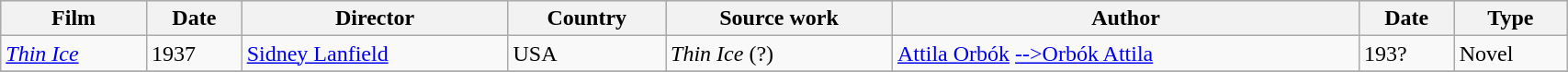<table class="wikitable" style=width:90%>
<tr style="background:#CCCCCC;">
<th>Film</th>
<th>Date</th>
<th>Director</th>
<th>Country</th>
<th>Source work</th>
<th>Author</th>
<th>Date</th>
<th>Type</th>
</tr>
<tr>
<td><em><a href='#'>Thin Ice</a></em></td>
<td>1937</td>
<td><a href='#'>Sidney Lanfield</a></td>
<td>USA</td>
<td><em>Thin Ice</em> (?)</td>
<td><a href='#'>Attila Orbók</a> <a href='#'>-->Orbók Attila</a></td>
<td>193?</td>
<td>Novel</td>
</tr>
<tr>
</tr>
</table>
